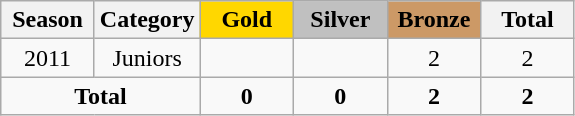<table class="wikitable" style="text-align:center;">
<tr>
<th width = "55">Season</th>
<th width = "55">Category</th>
<th width = "55" style="background: gold;">Gold</th>
<th width = "55" style="background: silver;">Silver</th>
<th width = "55" style="background: #cc9966;">Bronze</th>
<th width = "55">Total</th>
</tr>
<tr>
<td>2011</td>
<td>Juniors</td>
<td></td>
<td></td>
<td>2</td>
<td>2</td>
</tr>
<tr>
<td colspan=2><strong>Total</strong></td>
<td><strong>0</strong></td>
<td><strong>0</strong></td>
<td><strong>2</strong></td>
<td><strong>2</strong></td>
</tr>
</table>
